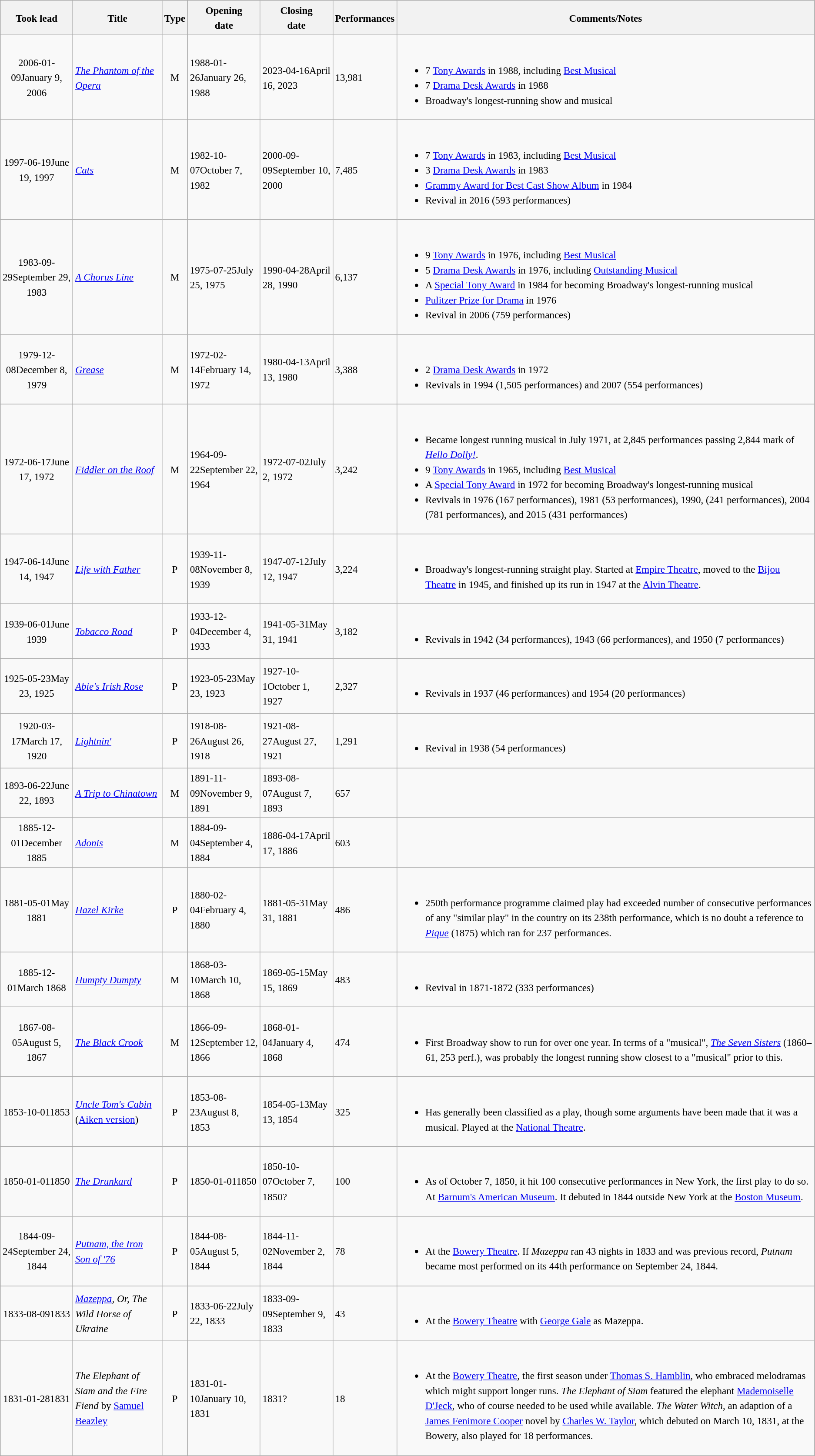<table class="wikitable sortable" style="font-size:0.96em; line-height:1.5em;">
<tr>
<th>Took lead</th>
<th>Title</th>
<th>Type</th>
<th>Opening<br>date</th>
<th>Closing<br>date</th>
<th>Performances</th>
<th>Comments/Notes</th>
</tr>
<tr>
<td align="center"><span>2006-01-09</span>January 9, 2006</td>
<td><em><a href='#'>The Phantom of the Opera</a></em></td>
<td align="center">M</td>
<td><span>1988-01-26</span>January 26, 1988</td>
<td><span>2023-04-16</span>April 16, 2023</td>
<td>13,981</td>
<td><br><ul><li>7 <a href='#'>Tony Awards</a> in 1988, including <a href='#'>Best Musical</a></li><li>7 <a href='#'>Drama Desk Awards</a> in 1988</li><li>Broadway's longest-running show and musical</li></ul></td>
</tr>
<tr>
<td align="center"><span>1997-06-19</span>June 19, 1997</td>
<td><em><a href='#'>Cats</a></em></td>
<td align="center">M</td>
<td><span>1982-10-07</span>October 7, 1982</td>
<td><span>2000-09-09</span>September 10, 2000</td>
<td>7,485</td>
<td><br><ul><li>7 <a href='#'>Tony Awards</a> in 1983, including <a href='#'>Best Musical</a></li><li>3 <a href='#'>Drama Desk Awards</a> in 1983</li><li><a href='#'>Grammy Award for Best Cast Show Album</a> in 1984</li><li>Revival in 2016 (593 performances)</li></ul></td>
</tr>
<tr>
<td align="center"><span>1983-09-29</span>September 29, 1983</td>
<td><em><a href='#'>A Chorus Line</a></em></td>
<td align="center">M</td>
<td><span>1975-07-25</span>July 25, 1975</td>
<td><span>1990-04-28</span>April 28, 1990</td>
<td>6,137</td>
<td><br><ul><li>9 <a href='#'>Tony Awards</a> in 1976, including <a href='#'>Best Musical</a></li><li>5 <a href='#'>Drama Desk Awards</a> in 1976, including <a href='#'>Outstanding Musical</a></li><li>A <a href='#'>Special Tony Award</a> in 1984 for becoming Broadway's longest-running musical</li><li><a href='#'>Pulitzer Prize for Drama</a> in 1976</li><li>Revival in 2006 (759 performances)</li></ul></td>
</tr>
<tr>
<td align="center"><span>1979-12-08</span>December 8, 1979</td>
<td><em><a href='#'>Grease</a></em></td>
<td align="center">M</td>
<td><span>1972-02-14</span>February 14, 1972</td>
<td><span>1980-04-13</span>April 13, 1980</td>
<td>3,388</td>
<td><br><ul><li>2 <a href='#'>Drama Desk Awards</a> in 1972</li><li>Revivals in 1994 (1,505 performances) and 2007 (554 performances)</li></ul></td>
</tr>
<tr>
<td align="center"><span>1972-06-17</span>June 17, 1972</td>
<td><em><a href='#'>Fiddler on the Roof</a></em></td>
<td align="center">M</td>
<td><span>1964-09-22</span>September 22, 1964</td>
<td><span>1972-07-02</span>July 2, 1972</td>
<td>3,242</td>
<td><br><ul><li>Became longest running musical in July 1971, at 2,845 performances passing 2,844 mark of <em><a href='#'>Hello Dolly!</a></em>.</li><li>9 <a href='#'>Tony Awards</a> in 1965, including <a href='#'>Best Musical</a></li><li>A <a href='#'>Special Tony Award</a> in 1972 for becoming Broadway's longest-running musical</li><li>Revivals in 1976 (167 performances), 1981 (53 performances), 1990, (241 performances), 2004 (781 performances), and 2015 (431 performances)</li></ul></td>
</tr>
<tr>
<td align="center"><span>1947-06-14</span>June 14, 1947</td>
<td><em><a href='#'>Life with Father</a></em></td>
<td align="center">P</td>
<td><span>1939-11-08</span>November 8, 1939</td>
<td><span>1947-07-12</span>July 12, 1947</td>
<td>3,224</td>
<td><br><ul><li>Broadway's longest-running straight play.  Started at <a href='#'>Empire Theatre</a>, moved to the <a href='#'>Bijou Theatre</a> in 1945, and finished up its run in 1947 at the <a href='#'>Alvin Theatre</a>.</li></ul></td>
</tr>
<tr>
<td align="center"><span>1939-06-01</span>June 1939</td>
<td><em><a href='#'>Tobacco Road</a></em></td>
<td align="center">P</td>
<td><span>1933-12-04</span>December 4, 1933</td>
<td><span>1941-05-31</span>May 31, 1941</td>
<td>3,182</td>
<td><br><ul><li>Revivals in 1942 (34 performances), 1943 (66 performances), and 1950 (7 performances)</li></ul></td>
</tr>
<tr>
<td align="center"><span>1925-05-23</span>May 23, 1925</td>
<td><em><a href='#'>Abie's Irish Rose</a></em></td>
<td align="center">P</td>
<td><span>1923-05-23</span>May 23, 1923</td>
<td><span>1927-10-1</span>October 1, 1927</td>
<td>2,327</td>
<td><br><ul><li>Revivals in 1937 (46 performances) and 1954 (20 performances)</li></ul></td>
</tr>
<tr>
<td align="center"><span>1920-03-17</span>March 17, 1920</td>
<td><em><a href='#'>Lightnin'</a></em></td>
<td align="center">P</td>
<td><span>1918-08-26</span>August 26, 1918</td>
<td><span>1921-08-27</span>August 27, 1921</td>
<td>1,291</td>
<td><br><ul><li>Revival in 1938 (54 performances)</li></ul></td>
</tr>
<tr>
<td align="center"><span>1893-06-22</span>June 22, 1893</td>
<td><em><a href='#'>A Trip to Chinatown</a></em></td>
<td align="center">M</td>
<td><span>1891-11-09</span>November 9, 1891</td>
<td><span>1893-08-07</span>August 7, 1893</td>
<td>657</td>
<td></td>
</tr>
<tr>
<td align="center"><span>1885-12-01</span>December 1885</td>
<td><em><a href='#'>Adonis</a></em></td>
<td align="center">M</td>
<td><span>1884-09-04</span>September 4, 1884</td>
<td><span>1886-04-17</span>April 17, 1886</td>
<td>603</td>
<td></td>
</tr>
<tr>
<td align="center"><span>1881-05-01</span>May 1881</td>
<td><em><a href='#'>Hazel Kirke</a></em></td>
<td align="center">P</td>
<td><span>1880-02-04</span>February 4, 1880</td>
<td><span>1881-05-31</span>May 31, 1881</td>
<td>486</td>
<td><br><ul><li>250th performance programme claimed play had exceeded number of consecutive performances of any "similar play" in the country on its 238th performance, which is no doubt a reference to <em><a href='#'>Pique</a></em> (1875) which ran for 237 performances.</li></ul></td>
</tr>
<tr>
<td align="center"><span>1885-12-01</span>March 1868</td>
<td><em><a href='#'>Humpty Dumpty</a></em></td>
<td align="center">M</td>
<td><span>1868-03-10</span>March 10, 1868</td>
<td><span>1869-05-15</span>May 15, 1869</td>
<td>483</td>
<td><br><ul><li>Revival in 1871-1872 (333 performances)</li></ul></td>
</tr>
<tr>
<td align="center"><span>1867-08-05</span>August 5, 1867</td>
<td><em><a href='#'>The Black Crook</a></em></td>
<td align="center">M</td>
<td><span>1866-09-12</span>September 12, 1866</td>
<td><span>1868-01-04</span>January 4, 1868</td>
<td>474</td>
<td><br><ul><li>First Broadway show to run for over one year.  In terms of a "musical", <em><a href='#'>The Seven Sisters</a></em> (1860–61, 253 perf.), was probably the longest running show closest to a "musical" prior to this.</li></ul></td>
</tr>
<tr>
<td align="center"><span>1853-10-01</span>1853</td>
<td><em><a href='#'>Uncle Tom's Cabin</a></em> (<a href='#'>Aiken version</a>)</td>
<td align="center">P</td>
<td><span>1853-08-23</span>August 8, 1853</td>
<td><span>1854-05-13</span>May 13, 1854</td>
<td>325</td>
<td><br><ul><li>Has generally been classified as a play, though some arguments have been made that it was a musical.  Played at the <a href='#'>National Theatre</a>.</li></ul></td>
</tr>
<tr>
<td align="center"><span>1850-01-01</span>1850</td>
<td><em><a href='#'>The Drunkard</a></em></td>
<td align="center">P</td>
<td><span>1850-01-01</span>1850</td>
<td><span>1850-10-07</span>October 7, 1850?</td>
<td>100</td>
<td><br><ul><li>As of October 7, 1850, it hit 100 consecutive performances in New York, the first play to do so.  At <a href='#'>Barnum's American Museum</a>. It debuted in 1844 outside New York at the <a href='#'>Boston Museum</a>.</li></ul></td>
</tr>
<tr>
<td align="center"><span>1844-09-24</span>September 24, 1844</td>
<td><em><a href='#'>Putnam, the Iron Son of '76</a></em></td>
<td align="center">P</td>
<td><span>1844-08-05</span>August 5, 1844</td>
<td><span>1844-11-02</span>November 2, 1844</td>
<td>78</td>
<td><br><ul><li>At the <a href='#'>Bowery Theatre</a>.  If <em>Mazeppa</em> ran 43 nights in 1833 and was previous record, <em>Putnam</em> became most performed on its 44th performance on September 24, 1844.</li></ul></td>
</tr>
<tr>
<td align="center"><span>1833-08-09</span>1833</td>
<td><em><a href='#'>Mazeppa</a>, Or, The Wild Horse of Ukraine</em></td>
<td align="center">P</td>
<td><span>1833-06-22</span>July 22, 1833</td>
<td><span>1833-09-09</span>September 9, 1833</td>
<td>43</td>
<td><br><ul><li>At the <a href='#'>Bowery Theatre</a> with <a href='#'>George Gale</a> as Mazeppa.</li></ul></td>
</tr>
<tr>
<td align="center"><span>1831-01-28</span>1831</td>
<td><em>The Elephant of Siam and the Fire Fiend</em> by <a href='#'>Samuel Beazley</a></td>
<td align="center">P</td>
<td><span>1831-01-10</span>January 10, 1831</td>
<td><span>1831</span>?</td>
<td>18</td>
<td><br><ul><li>At the <a href='#'>Bowery Theatre</a>, the first season under <a href='#'>Thomas S. Hamblin</a>, who embraced melodramas which might support longer runs.  <em>The Elephant of Siam</em> featured the elephant <a href='#'>Mademoiselle D'Jeck</a>, who of course needed to be used while available.  <em>The Water Witch</em>, an adaption of a <a href='#'>James Fenimore Cooper</a> novel by <a href='#'>Charles W. Taylor</a>, which debuted on March 10, 1831, at the Bowery, also played for 18 performances.</li></ul></td>
</tr>
</table>
